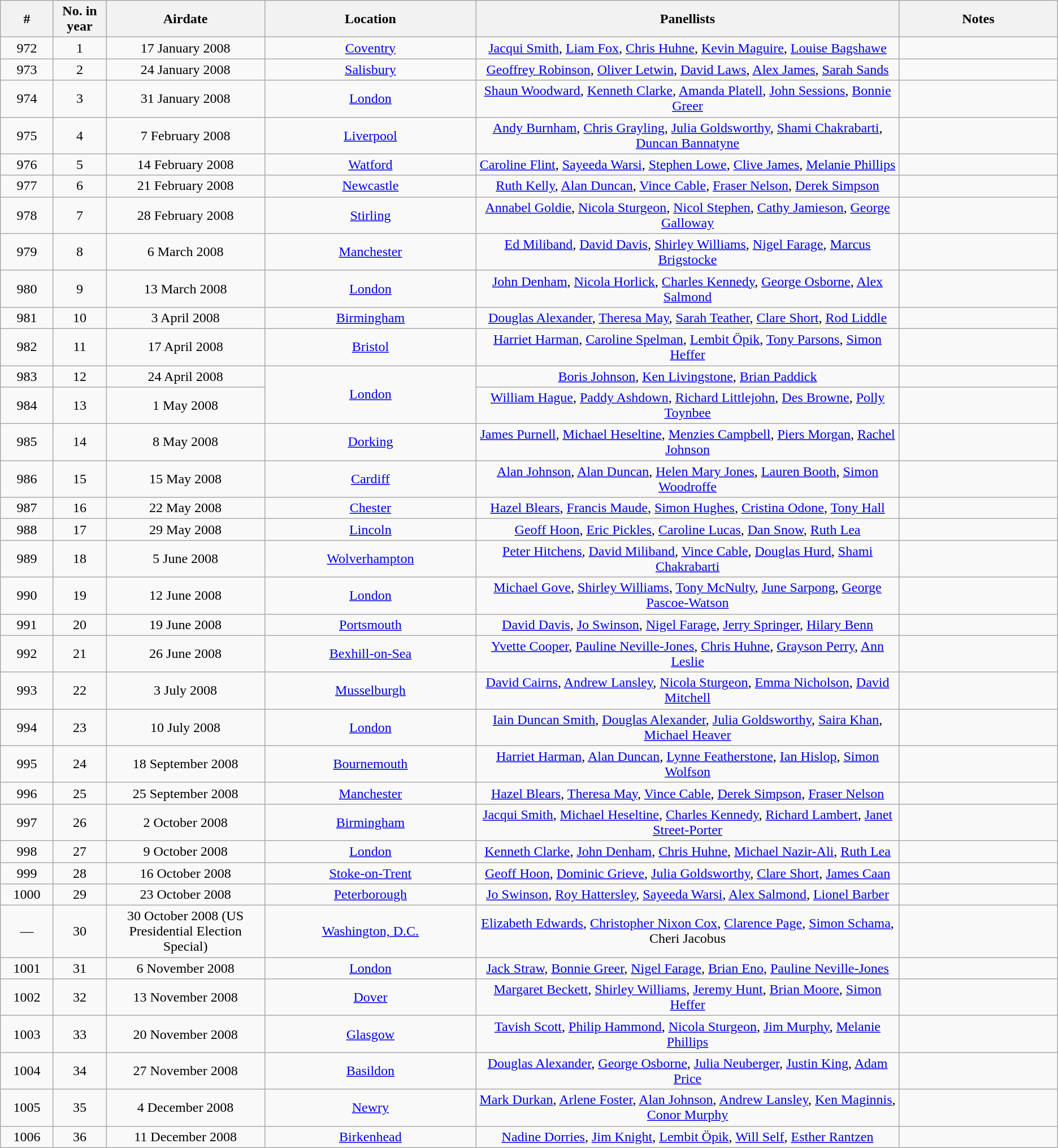<table class="wikitable" style="text-align:center;">
<tr>
<th style="width:5%;">#</th>
<th style="width:5%;">No. in year</th>
<th style="width:15%;">Airdate</th>
<th style="width:20%;">Location</th>
<th style="width:40%;">Panellists</th>
<th style="width:40%;">Notes</th>
</tr>
<tr>
<td>972</td>
<td>1</td>
<td>17 January 2008</td>
<td><a href='#'>Coventry</a></td>
<td><a href='#'>Jacqui Smith</a>, <a href='#'>Liam Fox</a>, <a href='#'>Chris Huhne</a>, <a href='#'>Kevin Maguire</a>, <a href='#'>Louise Bagshawe</a></td>
<td></td>
</tr>
<tr>
<td>973</td>
<td>2</td>
<td>24 January 2008</td>
<td><a href='#'>Salisbury</a></td>
<td><a href='#'>Geoffrey Robinson</a>, <a href='#'>Oliver Letwin</a>, <a href='#'>David Laws</a>, <a href='#'>Alex James</a>, <a href='#'>Sarah Sands</a></td>
<td></td>
</tr>
<tr>
<td>974</td>
<td>3</td>
<td>31 January 2008</td>
<td><a href='#'>London</a></td>
<td><a href='#'>Shaun Woodward</a>, <a href='#'>Kenneth Clarke</a>, <a href='#'>Amanda Platell</a>, <a href='#'>John Sessions</a>, <a href='#'>Bonnie Greer</a></td>
<td></td>
</tr>
<tr>
<td>975</td>
<td>4</td>
<td>7 February 2008</td>
<td><a href='#'>Liverpool</a></td>
<td><a href='#'>Andy Burnham</a>, <a href='#'>Chris Grayling</a>, <a href='#'>Julia Goldsworthy</a>, <a href='#'>Shami Chakrabarti</a>, <a href='#'>Duncan Bannatyne</a></td>
<td></td>
</tr>
<tr>
<td>976</td>
<td>5</td>
<td>14 February 2008</td>
<td><a href='#'>Watford</a></td>
<td><a href='#'>Caroline Flint</a>, <a href='#'>Sayeeda Warsi</a>, <a href='#'>Stephen Lowe</a>, <a href='#'>Clive James</a>, <a href='#'>Melanie Phillips</a></td>
<td></td>
</tr>
<tr>
<td>977</td>
<td>6</td>
<td>21 February 2008</td>
<td><a href='#'>Newcastle</a></td>
<td><a href='#'>Ruth Kelly</a>, <a href='#'>Alan Duncan</a>, <a href='#'>Vince Cable</a>, <a href='#'>Fraser Nelson</a>, <a href='#'>Derek Simpson</a></td>
<td></td>
</tr>
<tr>
<td>978</td>
<td>7</td>
<td>28 February 2008</td>
<td><a href='#'>Stirling</a></td>
<td><a href='#'>Annabel Goldie</a>, <a href='#'>Nicola Sturgeon</a>, <a href='#'>Nicol Stephen</a>, <a href='#'>Cathy Jamieson</a>, <a href='#'>George Galloway</a></td>
<td></td>
</tr>
<tr>
<td>979</td>
<td>8</td>
<td>6 March 2008</td>
<td><a href='#'>Manchester</a></td>
<td><a href='#'>Ed Miliband</a>, <a href='#'>David Davis</a>, <a href='#'>Shirley Williams</a>, <a href='#'>Nigel Farage</a>, <a href='#'>Marcus Brigstocke</a></td>
<td></td>
</tr>
<tr>
<td>980</td>
<td>9</td>
<td>13 March 2008</td>
<td><a href='#'>London</a></td>
<td><a href='#'>John Denham</a>, <a href='#'>Nicola Horlick</a>, <a href='#'>Charles Kennedy</a>, <a href='#'>George Osborne</a>, <a href='#'>Alex Salmond</a></td>
<td></td>
</tr>
<tr>
<td>981</td>
<td>10</td>
<td>3 April 2008</td>
<td><a href='#'>Birmingham</a></td>
<td><a href='#'>Douglas Alexander</a>, <a href='#'>Theresa May</a>, <a href='#'>Sarah Teather</a>, <a href='#'>Clare Short</a>, <a href='#'>Rod Liddle</a></td>
<td></td>
</tr>
<tr>
<td>982</td>
<td>11</td>
<td>17 April 2008</td>
<td><a href='#'>Bristol</a></td>
<td><a href='#'>Harriet Harman</a>, <a href='#'>Caroline Spelman</a>, <a href='#'>Lembit Öpik</a>, <a href='#'>Tony Parsons</a>, <a href='#'>Simon Heffer</a></td>
<td></td>
</tr>
<tr>
<td>983</td>
<td>12</td>
<td>24 April 2008 </td>
<td rowspan=2><a href='#'>London</a></td>
<td><a href='#'>Boris Johnson</a>, <a href='#'>Ken Livingstone</a>, <a href='#'>Brian Paddick</a></td>
<td></td>
</tr>
<tr>
<td>984</td>
<td>13</td>
<td>1 May 2008</td>
<td><a href='#'>William Hague</a>, <a href='#'>Paddy Ashdown</a>, <a href='#'>Richard Littlejohn</a>, <a href='#'>Des Browne</a>, <a href='#'>Polly Toynbee</a></td>
<td></td>
</tr>
<tr>
<td>985</td>
<td>14</td>
<td>8 May 2008</td>
<td><a href='#'>Dorking</a></td>
<td><a href='#'>James Purnell</a>, <a href='#'>Michael Heseltine</a>, <a href='#'>Menzies Campbell</a>, <a href='#'>Piers Morgan</a>, <a href='#'>Rachel Johnson</a></td>
<td></td>
</tr>
<tr>
<td>986</td>
<td>15</td>
<td>15 May 2008</td>
<td><a href='#'>Cardiff</a></td>
<td><a href='#'>Alan Johnson</a>, <a href='#'>Alan Duncan</a>, <a href='#'>Helen Mary Jones</a>, <a href='#'>Lauren Booth</a>, <a href='#'>Simon Woodroffe</a></td>
<td></td>
</tr>
<tr>
<td>987</td>
<td>16</td>
<td>22 May 2008</td>
<td><a href='#'>Chester</a></td>
<td><a href='#'>Hazel Blears</a>, <a href='#'>Francis Maude</a>, <a href='#'>Simon Hughes</a>, <a href='#'>Cristina Odone</a>, <a href='#'>Tony Hall</a></td>
<td></td>
</tr>
<tr>
<td>988</td>
<td>17</td>
<td>29 May 2008</td>
<td><a href='#'>Lincoln</a></td>
<td><a href='#'>Geoff Hoon</a>, <a href='#'>Eric Pickles</a>, <a href='#'>Caroline Lucas</a>, <a href='#'>Dan Snow</a>, <a href='#'>Ruth Lea</a></td>
<td></td>
</tr>
<tr>
<td>989</td>
<td>18</td>
<td>5 June 2008</td>
<td><a href='#'>Wolverhampton</a></td>
<td><a href='#'>Peter Hitchens</a>, <a href='#'>David Miliband</a>, <a href='#'>Vince Cable</a>, <a href='#'>Douglas Hurd</a>, <a href='#'>Shami Chakrabarti</a></td>
<td></td>
</tr>
<tr>
<td>990</td>
<td>19</td>
<td>12 June 2008</td>
<td><a href='#'>London</a></td>
<td><a href='#'>Michael Gove</a>, <a href='#'>Shirley Williams</a>, <a href='#'>Tony McNulty</a>, <a href='#'>June Sarpong</a>, <a href='#'>George Pascoe-Watson</a></td>
<td></td>
</tr>
<tr>
<td>991</td>
<td>20</td>
<td>19 June 2008</td>
<td><a href='#'>Portsmouth</a></td>
<td><a href='#'>David Davis</a>, <a href='#'>Jo Swinson</a>, <a href='#'>Nigel Farage</a>, <a href='#'>Jerry Springer</a>, <a href='#'>Hilary Benn</a></td>
<td></td>
</tr>
<tr>
<td>992</td>
<td>21</td>
<td>26 June 2008</td>
<td><a href='#'>Bexhill-on-Sea</a></td>
<td><a href='#'>Yvette Cooper</a>, <a href='#'>Pauline Neville-Jones</a>, <a href='#'>Chris Huhne</a>, <a href='#'>Grayson Perry</a>, <a href='#'>Ann Leslie</a></td>
<td></td>
</tr>
<tr>
<td>993</td>
<td>22</td>
<td>3 July 2008</td>
<td><a href='#'>Musselburgh</a></td>
<td><a href='#'>David Cairns</a>, <a href='#'>Andrew Lansley</a>, <a href='#'>Nicola Sturgeon</a>, <a href='#'>Emma Nicholson</a>, <a href='#'>David Mitchell</a></td>
<td></td>
</tr>
<tr>
<td>994</td>
<td>23</td>
<td>10 July 2008 </td>
<td><a href='#'>London</a></td>
<td><a href='#'>Iain Duncan Smith</a>, <a href='#'>Douglas Alexander</a>, <a href='#'>Julia Goldsworthy</a>, <a href='#'>Saira Khan</a>, <a href='#'>Michael Heaver</a></td>
<td></td>
</tr>
<tr>
<td>995</td>
<td>24</td>
<td>18 September 2008</td>
<td><a href='#'>Bournemouth</a></td>
<td><a href='#'>Harriet Harman</a>, <a href='#'>Alan Duncan</a>, <a href='#'>Lynne Featherstone</a>, <a href='#'>Ian Hislop</a>, <a href='#'>Simon Wolfson</a></td>
<td></td>
</tr>
<tr>
<td>996</td>
<td>25</td>
<td>25 September 2008</td>
<td><a href='#'>Manchester</a></td>
<td><a href='#'>Hazel Blears</a>, <a href='#'>Theresa May</a>, <a href='#'>Vince Cable</a>, <a href='#'>Derek Simpson</a>, <a href='#'>Fraser Nelson</a></td>
<td></td>
</tr>
<tr>
<td>997</td>
<td>26</td>
<td>2 October 2008</td>
<td><a href='#'>Birmingham</a></td>
<td><a href='#'>Jacqui Smith</a>, <a href='#'>Michael Heseltine</a>, <a href='#'>Charles Kennedy</a>, <a href='#'>Richard Lambert</a>, <a href='#'>Janet Street-Porter</a></td>
<td></td>
</tr>
<tr>
<td>998</td>
<td>27</td>
<td>9 October 2008</td>
<td><a href='#'>London</a></td>
<td><a href='#'>Kenneth Clarke</a>, <a href='#'>John Denham</a>, <a href='#'>Chris Huhne</a>, <a href='#'>Michael Nazir-Ali</a>, <a href='#'>Ruth Lea</a></td>
<td></td>
</tr>
<tr>
<td>999</td>
<td>28</td>
<td>16 October 2008</td>
<td><a href='#'>Stoke-on-Trent</a></td>
<td><a href='#'>Geoff Hoon</a>, <a href='#'>Dominic Grieve</a>, <a href='#'>Julia Goldsworthy</a>, <a href='#'>Clare Short</a>, <a href='#'>James Caan</a></td>
<td></td>
</tr>
<tr>
<td>1000</td>
<td>29</td>
<td>23 October 2008</td>
<td><a href='#'>Peterborough</a></td>
<td><a href='#'>Jo Swinson</a>, <a href='#'>Roy Hattersley</a>, <a href='#'>Sayeeda Warsi</a>, <a href='#'>Alex Salmond</a>, <a href='#'>Lionel Barber</a></td>
<td></td>
</tr>
<tr>
<td>—</td>
<td>30</td>
<td>30 October 2008  (US Presidential Election Special)</td>
<td><a href='#'>Washington, D.C.</a></td>
<td><a href='#'>Elizabeth Edwards</a>, <a href='#'>Christopher Nixon Cox</a>, <a href='#'>Clarence Page</a>, <a href='#'>Simon Schama</a>, Cheri Jacobus</td>
<td></td>
</tr>
<tr>
<td>1001</td>
<td>31</td>
<td>6 November 2008</td>
<td><a href='#'>London</a></td>
<td><a href='#'>Jack Straw</a>, <a href='#'>Bonnie Greer</a>, <a href='#'>Nigel Farage</a>, <a href='#'>Brian Eno</a>, <a href='#'>Pauline Neville-Jones</a></td>
<td></td>
</tr>
<tr>
<td>1002</td>
<td>32</td>
<td>13 November 2008</td>
<td><a href='#'>Dover</a></td>
<td><a href='#'>Margaret Beckett</a>, <a href='#'>Shirley Williams</a>, <a href='#'>Jeremy Hunt</a>, <a href='#'>Brian Moore</a>, <a href='#'>Simon Heffer</a></td>
<td></td>
</tr>
<tr>
<td>1003</td>
<td>33</td>
<td>20 November 2008</td>
<td><a href='#'>Glasgow</a></td>
<td><a href='#'>Tavish Scott</a>, <a href='#'>Philip Hammond</a>, <a href='#'>Nicola Sturgeon</a>, <a href='#'>Jim Murphy</a>, <a href='#'>Melanie Phillips</a></td>
<td></td>
</tr>
<tr>
<td>1004</td>
<td>34</td>
<td>27 November 2008</td>
<td><a href='#'>Basildon</a></td>
<td><a href='#'>Douglas Alexander</a>, <a href='#'>George Osborne</a>, <a href='#'>Julia Neuberger</a>, <a href='#'>Justin King</a>, <a href='#'>Adam Price</a></td>
<td></td>
</tr>
<tr>
<td>1005</td>
<td>35</td>
<td>4 December 2008</td>
<td><a href='#'>Newry</a></td>
<td><a href='#'>Mark Durkan</a>, <a href='#'>Arlene Foster</a>, <a href='#'>Alan Johnson</a>, <a href='#'>Andrew Lansley</a>, <a href='#'>Ken Maginnis</a>, <a href='#'>Conor Murphy</a></td>
<td></td>
</tr>
<tr>
<td>1006</td>
<td>36</td>
<td>11 December 2008</td>
<td><a href='#'>Birkenhead</a></td>
<td><a href='#'>Nadine Dorries</a>, <a href='#'>Jim Knight</a>, <a href='#'>Lembit Öpik</a>, <a href='#'>Will Self</a>, <a href='#'>Esther Rantzen</a></td>
<td></td>
</tr>
</table>
